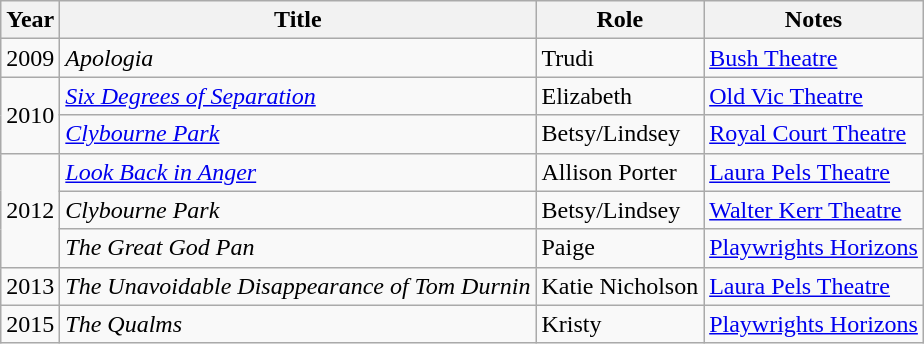<table class="wikitable sortable">
<tr>
<th>Year</th>
<th>Title</th>
<th>Role</th>
<th class="unsortable">Notes</th>
</tr>
<tr>
<td>2009</td>
<td><em>Apologia</em></td>
<td>Trudi</td>
<td><a href='#'>Bush Theatre</a></td>
</tr>
<tr>
<td rowspan="2">2010</td>
<td><em><a href='#'>Six Degrees of Separation</a></em></td>
<td>Elizabeth</td>
<td><a href='#'>Old Vic Theatre</a></td>
</tr>
<tr>
<td><em><a href='#'>Clybourne Park</a></em></td>
<td>Betsy/Lindsey</td>
<td><a href='#'>Royal Court Theatre</a></td>
</tr>
<tr>
<td rowspan="3">2012</td>
<td><em><a href='#'>Look Back in Anger</a></em></td>
<td>Allison Porter</td>
<td><a href='#'>Laura Pels Theatre</a></td>
</tr>
<tr>
<td><em>Clybourne Park</em></td>
<td>Betsy/Lindsey</td>
<td><a href='#'>Walter Kerr Theatre</a></td>
</tr>
<tr>
<td data-sort-value="Great God Pan, The"><em>The Great God Pan</em></td>
<td>Paige</td>
<td><a href='#'>Playwrights Horizons</a></td>
</tr>
<tr>
<td>2013</td>
<td data-sort-value="Unavoidable Disappearance of Tom Durnin, The"><em>The Unavoidable Disappearance of Tom Durnin</em></td>
<td>Katie Nicholson</td>
<td><a href='#'>Laura Pels Theatre</a></td>
</tr>
<tr>
<td>2015</td>
<td data-sort-value="Qualms, The"><em>The Qualms</em></td>
<td>Kristy</td>
<td><a href='#'>Playwrights Horizons</a></td>
</tr>
</table>
